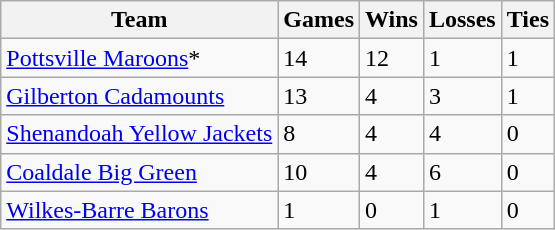<table class="wikitable">
<tr>
<th>Team</th>
<th>Games</th>
<th>Wins</th>
<th>Losses</th>
<th>Ties</th>
</tr>
<tr>
<td><a href='#'>Pottsville Maroons</a>*</td>
<td>14</td>
<td>12</td>
<td>1</td>
<td>1</td>
</tr>
<tr>
<td><a href='#'>Gilberton Cadamounts</a></td>
<td>13</td>
<td>4</td>
<td>3</td>
<td>1</td>
</tr>
<tr>
<td><a href='#'>Shenandoah Yellow Jackets</a></td>
<td>8</td>
<td>4</td>
<td>4</td>
<td>0</td>
</tr>
<tr>
<td><a href='#'>Coaldale Big Green</a></td>
<td>10</td>
<td>4</td>
<td>6</td>
<td>0</td>
</tr>
<tr>
<td><a href='#'>Wilkes-Barre Barons</a></td>
<td>1</td>
<td>0</td>
<td>1</td>
<td>0</td>
</tr>
</table>
